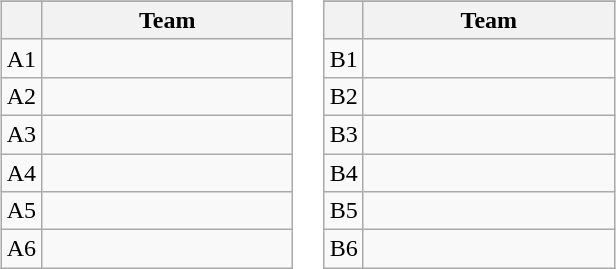<table>
<tr valign=top>
<td width=50%><br><table class="wikitable">
<tr>
</tr>
<tr>
<th></th>
<th width=160>Team</th>
</tr>
<tr>
<td align=center>A1</td>
<td></td>
</tr>
<tr>
<td align=center>A2</td>
<td></td>
</tr>
<tr>
<td align=center>A3</td>
<td></td>
</tr>
<tr>
<td align=center>A4</td>
<td></td>
</tr>
<tr>
<td align=center>A5</td>
<td></td>
</tr>
<tr>
<td align=center>A6</td>
<td></td>
</tr>
</table>
</td>
<td width=50%><br><table class="wikitable">
<tr>
</tr>
<tr>
<th></th>
<th width=160>Team</th>
</tr>
<tr>
<td align=center>B1</td>
<td></td>
</tr>
<tr>
<td align=center>B2</td>
<td></td>
</tr>
<tr>
<td align=center>B3</td>
<td></td>
</tr>
<tr>
<td align=center>B4</td>
<td></td>
</tr>
<tr>
<td align=center>B5</td>
<td></td>
</tr>
<tr>
<td align=center>B6</td>
<td></td>
</tr>
</table>
</td>
</tr>
</table>
